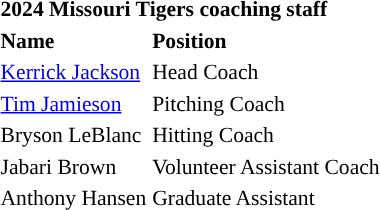<table class="toccolours" style="text-align: left; font-size:90%;">
<tr>
<th colspan="10">2024 Missouri Tigers coaching staff</th>
</tr>
<tr>
<th>Name</th>
<th>Position</th>
</tr>
<tr>
<td><a href='#'>Kerrick Jackson</a></td>
<td>Head Coach</td>
</tr>
<tr>
<td><a href='#'>Tim Jamieson</a></td>
<td>Pitching Coach</td>
</tr>
<tr>
<td>Bryson LeBlanc</td>
<td>Hitting Coach</td>
</tr>
<tr>
<td>Jabari Brown</td>
<td>Volunteer Assistant Coach</td>
</tr>
<tr>
<td>Anthony Hansen</td>
<td>Graduate Assistant</td>
</tr>
</table>
